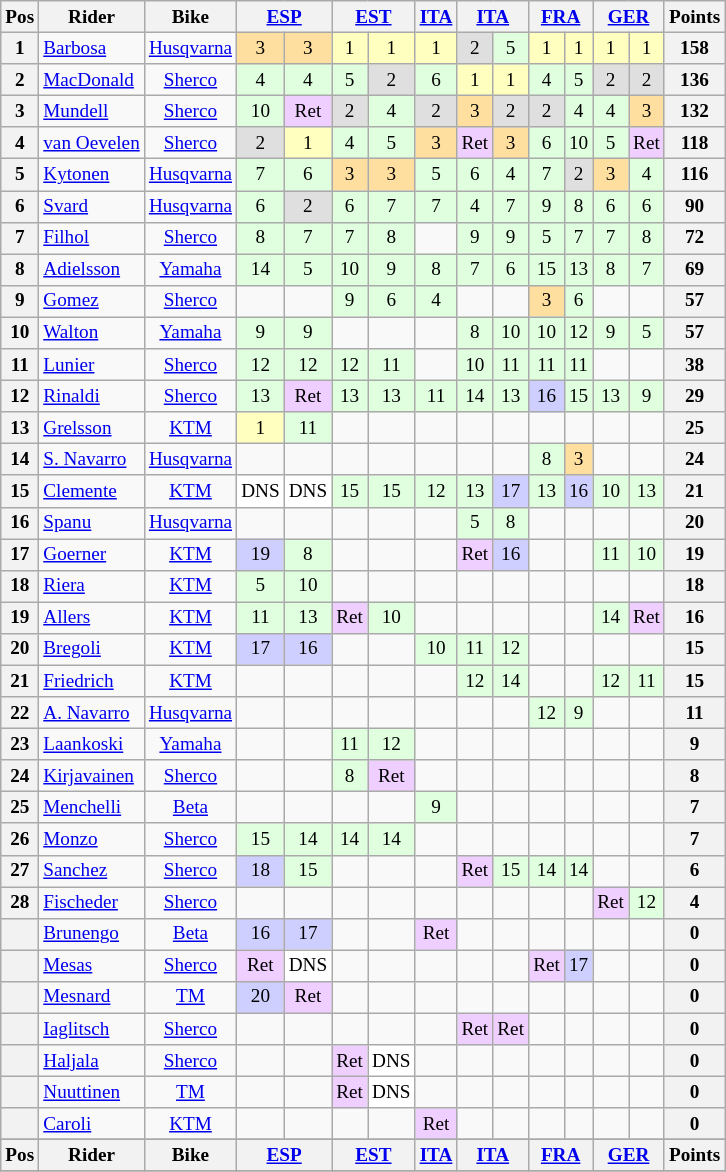<table class="wikitable" style="font-size: 80%; text-align:center">
<tr valign="top">
<th valign="middle">Pos</th>
<th valign="middle">Rider</th>
<th valign="middle">Bike</th>
<th colspan=2><a href='#'>ESP</a><br></th>
<th colspan=2><a href='#'>EST</a><br></th>
<th><a href='#'>ITA</a><br></th>
<th colspan=2><a href='#'>ITA</a><br></th>
<th colspan=2><a href='#'>FRA</a><br></th>
<th colspan=2><a href='#'>GER</a><br></th>
<th valign="middle">Points</th>
</tr>
<tr>
<th>1</th>
<td align=left> <a href='#'>Barbosa</a></td>
<td><a href='#'>Husqvarna</a></td>
<td style="background:#ffdf9f;">3</td>
<td style="background:#ffdf9f;">3</td>
<td style="background:#ffffbf;">1</td>
<td style="background:#ffffbf;">1</td>
<td style="background:#ffffbf;">1</td>
<td style="background:#dfdfdf;">2</td>
<td style="background:#dfffdf;">5</td>
<td style="background:#ffffbf;">1</td>
<td style="background:#ffffbf;">1</td>
<td style="background:#ffffbf;">1</td>
<td style="background:#ffffbf;">1</td>
<th>158</th>
</tr>
<tr>
<th>2</th>
<td align=left> <a href='#'>MacDonald</a></td>
<td><a href='#'>Sherco</a></td>
<td style="background:#dfffdf;">4</td>
<td style="background:#dfffdf;">4</td>
<td style="background:#dfffdf;">5</td>
<td style="background:#dfdfdf;">2</td>
<td style="background:#dfffdf;">6</td>
<td style="background:#ffffbf;">1</td>
<td style="background:#ffffbf;">1</td>
<td style="background:#dfffdf;">4</td>
<td style="background:#dfffdf;">5</td>
<td style="background:#dfdfdf;">2</td>
<td style="background:#dfdfdf;">2</td>
<th>136</th>
</tr>
<tr>
<th>3</th>
<td align=left> <a href='#'>Mundell</a></td>
<td><a href='#'>Sherco</a></td>
<td style="background:#dfffdf;">10</td>
<td style="background:#efcfff;">Ret</td>
<td style="background:#dfdfdf;">2</td>
<td style="background:#dfffdf;">4</td>
<td style="background:#dfdfdf;">2</td>
<td style="background:#ffdf9f;">3</td>
<td style="background:#dfdfdf;">2</td>
<td style="background:#dfdfdf;">2</td>
<td style="background:#dfffdf;">4</td>
<td style="background:#dfffdf;">4</td>
<td style="background:#ffdf9f;">3</td>
<th>132</th>
</tr>
<tr>
<th>4</th>
<td align=left> <a href='#'>van Oevelen</a></td>
<td><a href='#'>Sherco</a></td>
<td style="background:#dfdfdf;">2</td>
<td style="background:#ffffbf;">1</td>
<td style="background:#dfffdf;">4</td>
<td style="background:#dfffdf;">5</td>
<td style="background:#ffdf9f;">3</td>
<td style="background:#efcfff;">Ret</td>
<td style="background:#ffdf9f;">3</td>
<td style="background:#dfffdf;">6</td>
<td style="background:#dfffdf;">10</td>
<td style="background:#dfffdf;">5</td>
<td style="background:#efcfff;">Ret</td>
<th>118</th>
</tr>
<tr>
<th>5</th>
<td align=left> <a href='#'>Kytonen</a></td>
<td><a href='#'>Husqvarna</a></td>
<td style="background:#dfffdf;">7</td>
<td style="background:#dfffdf;">6</td>
<td style="background:#ffdf9f;">3</td>
<td style="background:#ffdf9f;">3</td>
<td style="background:#dfffdf;">5</td>
<td style="background:#dfffdf;">6</td>
<td style="background:#dfffdf;">4</td>
<td style="background:#dfffdf;">7</td>
<td style="background:#dfdfdf;">2</td>
<td style="background:#ffdf9f;">3</td>
<td style="background:#dfffdf;">4</td>
<th>116</th>
</tr>
<tr>
<th>6</th>
<td align=left> <a href='#'>Svard</a></td>
<td><a href='#'>Husqvarna</a></td>
<td style="background:#dfffdf;">6</td>
<td style="background:#dfdfdf;">2</td>
<td style="background:#dfffdf;">6</td>
<td style="background:#dfffdf;">7</td>
<td style="background:#dfffdf;">7</td>
<td style="background:#dfffdf;">4</td>
<td style="background:#dfffdf;">7</td>
<td style="background:#dfffdf;">9</td>
<td style="background:#dfffdf;">8</td>
<td style="background:#dfffdf;">6</td>
<td style="background:#dfffdf;">6</td>
<th>90</th>
</tr>
<tr>
<th>7</th>
<td align=left> <a href='#'>Filhol</a></td>
<td><a href='#'>Sherco</a></td>
<td style="background:#dfffdf;">8</td>
<td style="background:#dfffdf;">7</td>
<td style="background:#dfffdf;">7</td>
<td style="background:#dfffdf;">8</td>
<td></td>
<td style="background:#dfffdf;">9</td>
<td style="background:#dfffdf;">9</td>
<td style="background:#dfffdf;">5</td>
<td style="background:#dfffdf;">7</td>
<td style="background:#dfffdf;">7</td>
<td style="background:#dfffdf;">8</td>
<th>72</th>
</tr>
<tr>
<th>8</th>
<td align=left> <a href='#'>Adielsson</a></td>
<td><a href='#'>Yamaha</a></td>
<td style="background:#dfffdf;">14</td>
<td style="background:#dfffdf;">5</td>
<td style="background:#dfffdf;">10</td>
<td style="background:#dfffdf;">9</td>
<td style="background:#dfffdf;">8</td>
<td style="background:#dfffdf;">7</td>
<td style="background:#dfffdf;">6</td>
<td style="background:#dfffdf;">15</td>
<td style="background:#dfffdf;">13</td>
<td style="background:#dfffdf;">8</td>
<td style="background:#dfffdf;">7</td>
<th>69</th>
</tr>
<tr>
<th>9</th>
<td align=left> <a href='#'>Gomez</a></td>
<td><a href='#'>Sherco</a></td>
<td></td>
<td></td>
<td style="background:#dfffdf;">9</td>
<td style="background:#dfffdf;">6</td>
<td style="background:#dfffdf;">4</td>
<td></td>
<td></td>
<td style="background:#ffdf9f;">3</td>
<td style="background:#dfffdf;">6</td>
<td></td>
<td></td>
<th>57</th>
</tr>
<tr>
<th>10</th>
<td align=left> <a href='#'>Walton</a></td>
<td><a href='#'>Yamaha</a></td>
<td style="background:#dfffdf;">9</td>
<td style="background:#dfffdf;">9</td>
<td></td>
<td></td>
<td></td>
<td style="background:#dfffdf;">8</td>
<td style="background:#dfffdf;">10</td>
<td style="background:#dfffdf;">10</td>
<td style="background:#dfffdf;">12</td>
<td style="background:#dfffdf;">9</td>
<td style="background:#dfffdf;">5</td>
<th>57</th>
</tr>
<tr>
<th>11</th>
<td align=left> <a href='#'>Lunier</a></td>
<td><a href='#'>Sherco</a></td>
<td style="background:#dfffdf;">12</td>
<td style="background:#dfffdf;">12</td>
<td style="background:#dfffdf;">12</td>
<td style="background:#dfffdf;">11</td>
<td></td>
<td style="background:#dfffdf;">10</td>
<td style="background:#dfffdf;">11</td>
<td style="background:#dfffdf;">11</td>
<td style="background:#dfffdf;">11</td>
<td></td>
<td></td>
<th>38</th>
</tr>
<tr>
<th>12</th>
<td align=left> <a href='#'>Rinaldi</a></td>
<td><a href='#'>Sherco</a></td>
<td style="background:#dfffdf;">13</td>
<td style="background:#efcfff;">Ret</td>
<td style="background:#dfffdf;">13</td>
<td style="background:#dfffdf;">13</td>
<td style="background:#dfffdf;">11</td>
<td style="background:#dfffdf;">14</td>
<td style="background:#dfffdf;">13</td>
<td style="background:#cfcfff;">16</td>
<td style="background:#dfffdf;">15</td>
<td style="background:#dfffdf;">13</td>
<td style="background:#dfffdf;">9</td>
<th>29</th>
</tr>
<tr>
<th>13</th>
<td align=left> <a href='#'>Grelsson</a></td>
<td><a href='#'>KTM</a></td>
<td style="background:#ffffbf;">1</td>
<td style="background:#dfffdf;">11</td>
<td></td>
<td></td>
<td></td>
<td></td>
<td></td>
<td></td>
<td></td>
<td></td>
<td></td>
<th>25</th>
</tr>
<tr>
<th>14</th>
<td align=left> <a href='#'>S. Navarro</a></td>
<td><a href='#'>Husqvarna</a></td>
<td></td>
<td></td>
<td></td>
<td></td>
<td></td>
<td></td>
<td></td>
<td style="background:#dfffdf;">8</td>
<td style="background:#ffdf9f;">3</td>
<td></td>
<td></td>
<th>24</th>
</tr>
<tr>
<th>15</th>
<td align=left> <a href='#'>Clemente</a></td>
<td><a href='#'>KTM</a></td>
<td style="background:#ffffff;">DNS</td>
<td style="background:#ffffff;">DNS</td>
<td style="background:#dfffdf;">15</td>
<td style="background:#dfffdf;">15</td>
<td style="background:#dfffdf;">12</td>
<td style="background:#dfffdf;">13</td>
<td style="background:#cfcfff;">17</td>
<td style="background:#dfffdf;">13</td>
<td style="background:#cfcfff;">16</td>
<td style="background:#dfffdf;">10</td>
<td style="background:#dfffdf;">13</td>
<th>21</th>
</tr>
<tr>
<th>16</th>
<td align=left> <a href='#'>Spanu</a></td>
<td><a href='#'>Husqvarna</a></td>
<td></td>
<td></td>
<td></td>
<td></td>
<td></td>
<td style="background:#dfffdf;">5</td>
<td style="background:#dfffdf;">8</td>
<td></td>
<td></td>
<td></td>
<td></td>
<th>20</th>
</tr>
<tr>
<th>17</th>
<td align=left> <a href='#'>Goerner</a></td>
<td><a href='#'>KTM</a></td>
<td style="background:#cfcfff;">19</td>
<td style="background:#dfffdf;">8</td>
<td></td>
<td></td>
<td></td>
<td style="background:#efcfff;">Ret</td>
<td style="background:#cfcfff;">16</td>
<td></td>
<td></td>
<td style="background:#dfffdf;">11</td>
<td style="background:#dfffdf;">10</td>
<th>19</th>
</tr>
<tr>
<th>18</th>
<td align=left> <a href='#'>Riera</a></td>
<td><a href='#'>KTM</a></td>
<td style="background:#dfffdf;">5</td>
<td style="background:#dfffdf;">10</td>
<td></td>
<td></td>
<td></td>
<td></td>
<td></td>
<td></td>
<td></td>
<td></td>
<td></td>
<th>18</th>
</tr>
<tr>
<th>19</th>
<td align=left> <a href='#'>Allers</a></td>
<td><a href='#'>KTM</a></td>
<td style="background:#dfffdf;">11</td>
<td style="background:#dfffdf;">13</td>
<td style="background:#efcfff;">Ret</td>
<td style="background:#dfffdf;">10</td>
<td></td>
<td></td>
<td></td>
<td></td>
<td></td>
<td style="background:#dfffdf;">14</td>
<td style="background:#efcfff;">Ret</td>
<th>16</th>
</tr>
<tr>
<th>20</th>
<td align=left> <a href='#'>Bregoli</a></td>
<td><a href='#'>KTM</a></td>
<td style="background:#cfcfff;">17</td>
<td style="background:#cfcfff;">16</td>
<td></td>
<td></td>
<td style="background:#dfffdf;">10</td>
<td style="background:#dfffdf;">11</td>
<td style="background:#dfffdf;">12</td>
<td></td>
<td></td>
<td></td>
<td></td>
<th>15</th>
</tr>
<tr>
<th>21</th>
<td align=left> <a href='#'>Friedrich</a></td>
<td><a href='#'>KTM</a></td>
<td></td>
<td></td>
<td></td>
<td></td>
<td></td>
<td style="background:#dfffdf;">12</td>
<td style="background:#dfffdf;">14</td>
<td></td>
<td></td>
<td style="background:#dfffdf;">12</td>
<td style="background:#dfffdf;">11</td>
<th>15</th>
</tr>
<tr>
<th>22</th>
<td align=left> <a href='#'>A. Navarro</a></td>
<td><a href='#'>Husqvarna</a></td>
<td></td>
<td></td>
<td></td>
<td></td>
<td></td>
<td></td>
<td></td>
<td style="background:#dfffdf;">12</td>
<td style="background:#dfffdf;">9</td>
<td></td>
<td></td>
<th>11</th>
</tr>
<tr>
<th>23</th>
<td align=left> <a href='#'>Laankoski</a></td>
<td><a href='#'>Yamaha</a></td>
<td></td>
<td></td>
<td style="background:#dfffdf;">11</td>
<td style="background:#dfffdf;">12</td>
<td></td>
<td></td>
<td></td>
<td></td>
<td></td>
<td></td>
<td></td>
<th>9</th>
</tr>
<tr>
<th>24</th>
<td align=left> <a href='#'>Kirjavainen</a></td>
<td><a href='#'>Sherco</a></td>
<td></td>
<td></td>
<td style="background:#dfffdf;">8</td>
<td style="background:#efcfff;">Ret</td>
<td></td>
<td></td>
<td></td>
<td></td>
<td></td>
<td></td>
<td></td>
<th>8</th>
</tr>
<tr>
<th>25</th>
<td align=left> <a href='#'>Menchelli</a></td>
<td><a href='#'>Beta</a></td>
<td></td>
<td></td>
<td></td>
<td></td>
<td style="background:#dfffdf;">9</td>
<td></td>
<td></td>
<td></td>
<td></td>
<td></td>
<td></td>
<th>7</th>
</tr>
<tr>
<th>26</th>
<td align=left> <a href='#'>Monzo</a></td>
<td><a href='#'>Sherco</a></td>
<td style="background:#dfffdf;">15</td>
<td style="background:#dfffdf;">14</td>
<td style="background:#dfffdf;">14</td>
<td style="background:#dfffdf;">14</td>
<td></td>
<td></td>
<td></td>
<td></td>
<td></td>
<td></td>
<td></td>
<th>7</th>
</tr>
<tr>
<th>27</th>
<td align=left> <a href='#'>Sanchez</a></td>
<td><a href='#'>Sherco</a></td>
<td style="background:#cfcfff;">18</td>
<td style="background:#dfffdf;">15</td>
<td></td>
<td></td>
<td></td>
<td style="background:#efcfff;">Ret</td>
<td style="background:#dfffdf;">15</td>
<td style="background:#dfffdf;">14</td>
<td style="background:#dfffdf;">14</td>
<td></td>
<td></td>
<th>6</th>
</tr>
<tr>
<th>28</th>
<td align=left> <a href='#'>Fischeder</a></td>
<td><a href='#'>Sherco</a></td>
<td></td>
<td></td>
<td></td>
<td></td>
<td></td>
<td></td>
<td></td>
<td></td>
<td></td>
<td style="background:#efcfff;">Ret</td>
<td style="background:#dfffdf;">12</td>
<th>4</th>
</tr>
<tr>
<th></th>
<td align=left> <a href='#'>Brunengo</a></td>
<td><a href='#'>Beta</a></td>
<td style="background:#cfcfff;">16</td>
<td style="background:#cfcfff;">17</td>
<td></td>
<td></td>
<td style="background:#efcfff;">Ret</td>
<td></td>
<td></td>
<td></td>
<td></td>
<td></td>
<td></td>
<th>0</th>
</tr>
<tr>
<th></th>
<td align=left> <a href='#'>Mesas</a></td>
<td><a href='#'>Sherco</a></td>
<td style="background:#efcfff;">Ret</td>
<td style="background:#ffffff;">DNS</td>
<td></td>
<td></td>
<td></td>
<td></td>
<td></td>
<td style="background:#efcfff;">Ret</td>
<td style="background:#cfcfff;">17</td>
<td></td>
<td></td>
<th>0</th>
</tr>
<tr>
<th></th>
<td align=left> <a href='#'>Mesnard</a></td>
<td><a href='#'>TM</a></td>
<td style="background:#cfcfff;">20</td>
<td style="background:#efcfff;">Ret</td>
<td></td>
<td></td>
<td></td>
<td></td>
<td></td>
<td></td>
<td></td>
<td></td>
<td></td>
<th>0</th>
</tr>
<tr>
<th></th>
<td align=left> <a href='#'>Iaglitsch</a></td>
<td><a href='#'>Sherco</a></td>
<td></td>
<td></td>
<td></td>
<td></td>
<td></td>
<td style="background:#efcfff;">Ret</td>
<td style="background:#efcfff;">Ret</td>
<td></td>
<td></td>
<td></td>
<td></td>
<th>0</th>
</tr>
<tr>
<th></th>
<td align=left> <a href='#'>Haljala</a></td>
<td><a href='#'>Sherco</a></td>
<td></td>
<td></td>
<td style="background:#efcfff;">Ret</td>
<td style="background:#ffffff;">DNS</td>
<td></td>
<td></td>
<td></td>
<td></td>
<td></td>
<td></td>
<td></td>
<th>0</th>
</tr>
<tr>
<th></th>
<td align=left> <a href='#'>Nuuttinen</a></td>
<td><a href='#'>TM</a></td>
<td></td>
<td></td>
<td style="background:#efcfff;">Ret</td>
<td style="background:#ffffff;">DNS</td>
<td></td>
<td></td>
<td></td>
<td></td>
<td></td>
<td></td>
<td></td>
<th>0</th>
</tr>
<tr>
<th></th>
<td align=left> <a href='#'>Caroli</a></td>
<td><a href='#'>KTM</a></td>
<td></td>
<td></td>
<td></td>
<td></td>
<td style="background:#efcfff;">Ret</td>
<td></td>
<td></td>
<td></td>
<td></td>
<td></td>
<td></td>
<th>0</th>
</tr>
<tr>
</tr>
<tr valign="top">
<th valign="middle">Pos</th>
<th valign="middle">Rider</th>
<th valign="middle">Bike</th>
<th colspan=2><a href='#'>ESP</a><br></th>
<th colspan=2><a href='#'>EST</a><br></th>
<th><a href='#'>ITA</a><br></th>
<th colspan=2><a href='#'>ITA</a><br></th>
<th colspan=2><a href='#'>FRA</a><br></th>
<th colspan=2><a href='#'>GER</a><br></th>
<th valign="middle">Points</th>
</tr>
<tr>
</tr>
</table>
